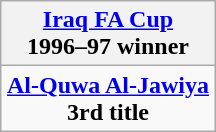<table class="wikitable" style="text-align: center; margin: 0 auto;">
<tr>
<th><a href='#'>Iraq FA Cup</a><br>1996–97 winner</th>
</tr>
<tr>
<td><strong><a href='#'>Al-Quwa Al-Jawiya</a></strong><br><strong>3rd title</strong></td>
</tr>
</table>
